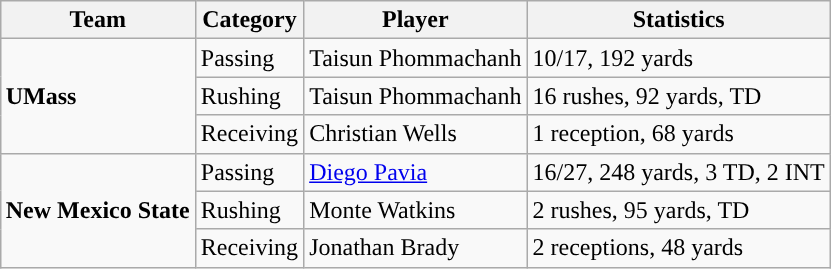<table class="wikitable" style="float: right;">
<tr>
<th>Team</th>
<th>Category</th>
<th>Player</th>
<th>Statistics</th>
</tr>
<tr>
<td rowspan=3><strong>UMass</strong></td>
<td>Passing</td>
<td>Taisun Phommachanh</td>
<td>10/17, 192 yards</td>
</tr>
<tr>
<td>Rushing</td>
<td>Taisun Phommachanh</td>
<td>16 rushes, 92 yards, TD</td>
</tr>
<tr>
<td>Receiving</td>
<td>Christian Wells</td>
<td>1 reception, 68 yards</td>
</tr>
<tr>
<td rowspan=3><strong>New Mexico State</strong></td>
<td>Passing</td>
<td><a href='#'>Diego Pavia</a></td>
<td>16/27, 248 yards, 3 TD, 2 INT</td>
</tr>
<tr>
<td>Rushing</td>
<td>Monte Watkins</td>
<td>2 rushes, 95 yards, TD</td>
</tr>
<tr>
<td>Receiving</td>
<td>Jonathan Brady</td>
<td>2 receptions, 48 yards</td>
</tr>
</table>
